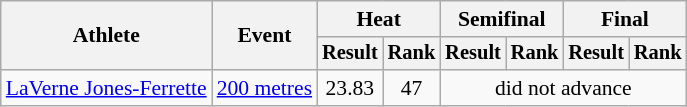<table class="wikitable" style="font-size:90%">
<tr>
<th rowspan="2">Athlete</th>
<th rowspan="2">Event</th>
<th colspan="2">Heat</th>
<th colspan="2">Semifinal</th>
<th colspan="2">Final</th>
</tr>
<tr style="font-size:95%">
<th>Result</th>
<th>Rank</th>
<th>Result</th>
<th>Rank</th>
<th>Result</th>
<th>Rank</th>
</tr>
<tr style=text-align:center>
<td style=text-align:left><a href='#'>LaVerne Jones-Ferrette</a></td>
<td style=text-align:left><a href='#'>200 metres</a></td>
<td>23.83</td>
<td>47</td>
<td colspan=4>did not advance</td>
</tr>
</table>
